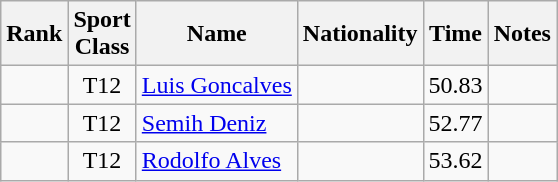<table class="wikitable sortable" style="text-align:center">
<tr>
<th>Rank</th>
<th>Sport<br>Class</th>
<th>Name</th>
<th>Nationality</th>
<th>Time</th>
<th>Notes</th>
</tr>
<tr>
<td></td>
<td>T12</td>
<td align=left><a href='#'>Luis Goncalves</a></td>
<td align=left></td>
<td>50.83</td>
<td></td>
</tr>
<tr>
<td></td>
<td>T12</td>
<td align=left><a href='#'>Semih Deniz</a></td>
<td align=left></td>
<td>52.77</td>
<td></td>
</tr>
<tr>
<td></td>
<td>T12</td>
<td align=left><a href='#'>Rodolfo Alves</a></td>
<td align=left></td>
<td>53.62</td>
<td></td>
</tr>
</table>
